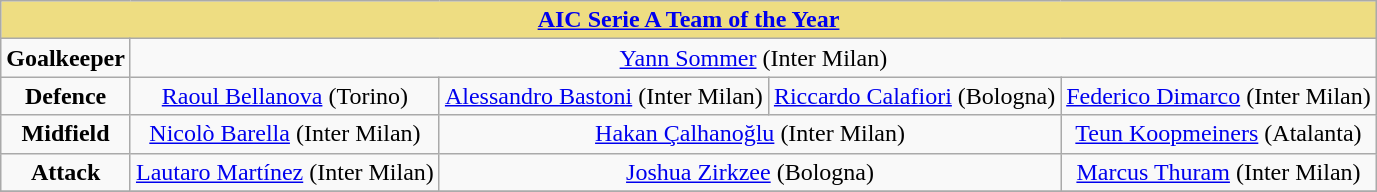<table class="wikitable" style="text-align:center">
<tr>
<th colspan="5" style="background-color: #eedd82"><a href='#'>AIC Serie A Team of the Year</a></th>
</tr>
<tr>
<td><strong>Goalkeeper</strong></td>
<td colspan="4"> <a href='#'>Yann Sommer</a> (Inter Milan)</td>
</tr>
<tr>
<td><strong>Defence</strong></td>
<td> <a href='#'>Raoul Bellanova</a> (Torino)</td>
<td> <a href='#'>Alessandro Bastoni</a> (Inter Milan)</td>
<td> <a href='#'>Riccardo Calafiori</a> (Bologna)</td>
<td> <a href='#'>Federico Dimarco</a> (Inter Milan)</td>
</tr>
<tr>
<td><strong>Midfield</strong></td>
<td> <a href='#'>Nicolò Barella</a> (Inter Milan)</td>
<td colspan="2"> <a href='#'>Hakan Çalhanoğlu</a> (Inter Milan)</td>
<td> <a href='#'>Teun Koopmeiners</a> (Atalanta)</td>
</tr>
<tr>
<td><strong>Attack</strong></td>
<td> <a href='#'>Lautaro Martínez</a> (Inter Milan)</td>
<td colspan="2"> <a href='#'>Joshua Zirkzee</a> (Bologna)</td>
<td> <a href='#'>Marcus Thuram</a> (Inter Milan)</td>
</tr>
<tr>
</tr>
</table>
